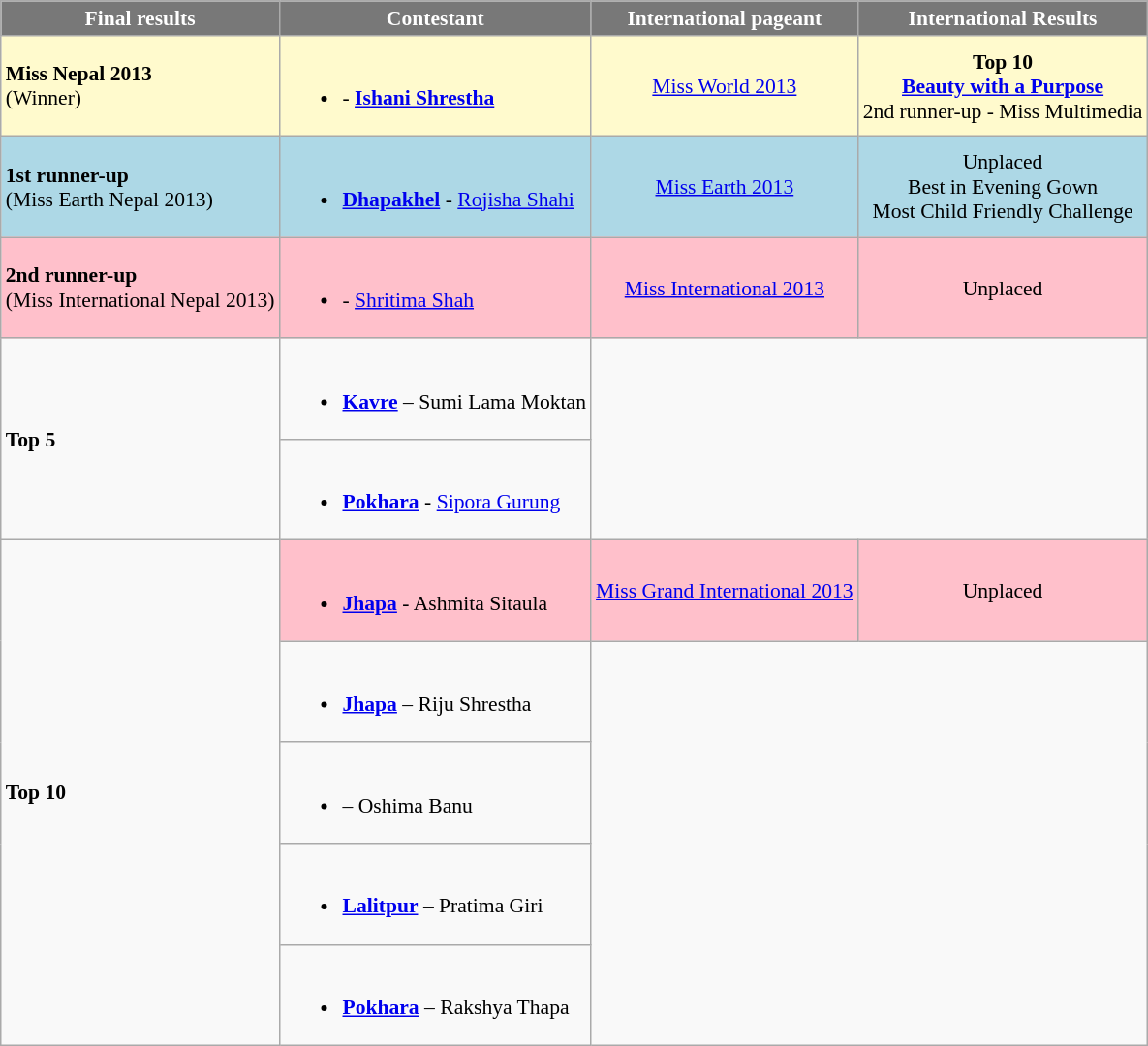<table class="wikitable sortable" style="font-size: 90%">
<tr>
<th style="background-color:#787878;color:#FFFFFF;">Final results</th>
<th style="background-color:#787878;color:#FFFFFF;">Contestant</th>
<th style="background-color:#787878;color:#FFFFFF;">International pageant</th>
<th style="background-color:#787878;color:#FFFFFF;">International Results</th>
</tr>
<tr>
<td style="background:#FFFACD;"><strong>Miss Nepal 2013</strong><br>(Winner)</td>
<td style="background:#FFFACD;"><br><ul><li><strong></strong> - <strong><a href='#'>Ishani Shrestha</a></strong></li></ul></td>
<td style="background:#FFFACD; text-align:center;"><a href='#'>Miss World 2013</a></td>
<td style="background:#FFFACD; text-align:center;"><strong>Top 10</strong> <br> <strong><a href='#'>Beauty with a Purpose</a></strong> <br> 2nd runner-up - Miss Multimedia</td>
</tr>
<tr>
<td style="background:lightblue;"><strong>1st runner-up</strong><br>(Miss Earth Nepal 2013)</td>
<td style="background:lightblue;"><br><ul><li><strong> <a href='#'>Dhapakhel</a></strong> - <a href='#'>Rojisha Shahi</a></li></ul></td>
<td style="background:lightblue; text-align:center;"><a href='#'>Miss Earth 2013</a></td>
<td style="background:lightblue; text-align:center;">Unplaced <br>  Best in Evening Gown <br>  Most Child Friendly Challenge</td>
</tr>
<tr>
<td style="background:pink;"><strong>2nd runner-up</strong><br>(Miss International Nepal 2013)</td>
<td style="background:pink;"><br><ul><li><strong></strong> - <a href='#'>Shritima Shah</a></li></ul></td>
<td style="background:pink; text-align:center;"><a href='#'>Miss International 2013</a></td>
<td style="background:pink; text-align:center;">Unplaced</td>
</tr>
<tr>
<td rowspan="2"><strong>Top 5</strong></td>
<td><br><ul><li><strong> <a href='#'>Kavre</a></strong> – Sumi Lama Moktan</li></ul></td>
</tr>
<tr>
<td><br><ul><li><strong> <a href='#'>Pokhara</a></strong> - <a href='#'>Sipora Gurung</a></li></ul></td>
</tr>
<tr>
<td rowspan="5"><strong>Top 10</strong></td>
<td style="background:pink;"><br><ul><li><strong> <a href='#'>Jhapa</a></strong> - Ashmita Sitaula</li></ul></td>
<td style="background:pink; text-align:center;"><a href='#'>Miss Grand International 2013</a></td>
<td style="background:pink; text-align:center;">Unplaced</td>
</tr>
<tr>
<td><br><ul><li><strong> <a href='#'>Jhapa</a></strong> – Riju Shrestha</li></ul></td>
</tr>
<tr>
<td><br><ul><li><strong></strong> – Oshima Banu</li></ul></td>
</tr>
<tr>
<td><br><ul><li><strong> <a href='#'>Lalitpur</a></strong> – Pratima Giri</li></ul></td>
</tr>
<tr>
<td><br><ul><li><strong> <a href='#'>Pokhara</a></strong> – Rakshya Thapa</li></ul></td>
</tr>
</table>
